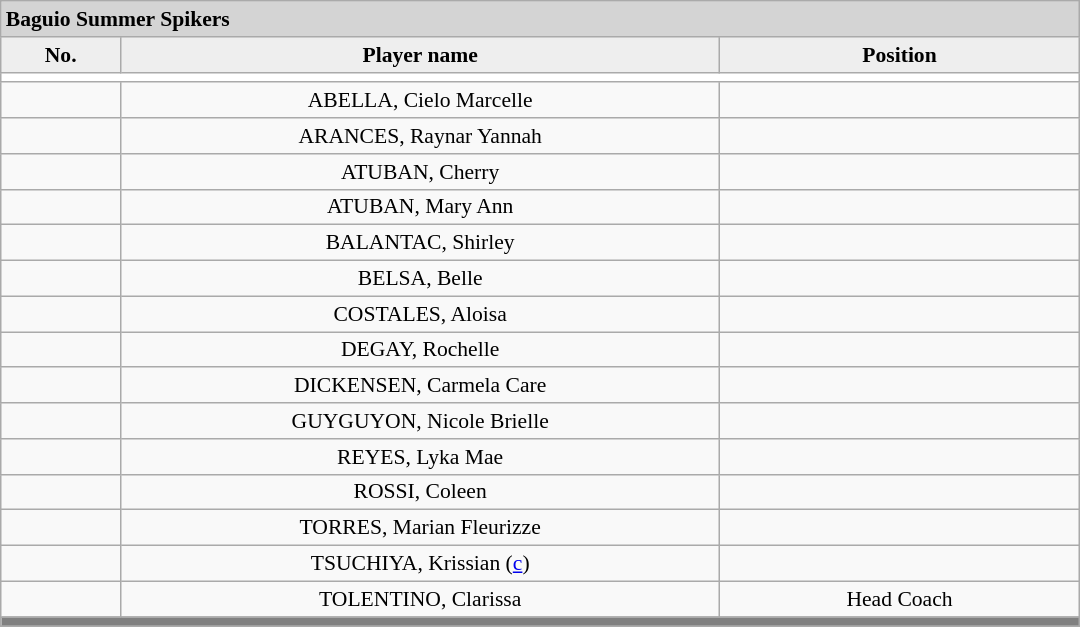<table class="wikitable collapsible autocollapse"  style="text-align:center; font-size:90%; width:50em">
<tr>
<th style="background:#D4D4D4; text-align:left;" colspan=3>Baguio Summer Spikers</th>
</tr>
<tr style="background:#EEEEEE; font-weight:bold;">
<td width=10%>No.</td>
<td width=50%>Player name</td>
<td width=30%>Position</td>
</tr>
<tr style="background:#FFFFFF;">
<td colspan=3 align=center></td>
</tr>
<tr>
<td align=center></td>
<td>ABELLA, Cielo Marcelle</td>
<td align=center></td>
</tr>
<tr>
<td align=center></td>
<td>ARANCES, Raynar Yannah</td>
<td align=center></td>
</tr>
<tr>
<td align=center></td>
<td>ATUBAN, Cherry</td>
<td align=center></td>
</tr>
<tr>
<td align=center></td>
<td>ATUBAN, Mary Ann</td>
<td align=center></td>
</tr>
<tr>
<td align=center></td>
<td>BALANTAC, Shirley</td>
<td align=center></td>
</tr>
<tr>
<td align=center></td>
<td>BELSA, Belle</td>
<td align=center></td>
</tr>
<tr>
<td align=center></td>
<td>COSTALES, Aloisa</td>
<td align=center></td>
</tr>
<tr>
<td align=center></td>
<td>DEGAY, Rochelle</td>
<td align=center></td>
</tr>
<tr>
<td align=center></td>
<td>DICKENSEN, Carmela Care</td>
<td align=center></td>
</tr>
<tr>
<td align=center></td>
<td>GUYGUYON, Nicole Brielle</td>
<td align=center></td>
</tr>
<tr>
<td align=center></td>
<td>REYES, Lyka Mae</td>
<td align=center></td>
</tr>
<tr>
<td align=center></td>
<td>ROSSI, Coleen</td>
<td align=center></td>
</tr>
<tr>
<td align=center></td>
<td>TORRES, Marian Fleurizze</td>
<td align=center></td>
</tr>
<tr>
<td align=center></td>
<td>TSUCHIYA, Krissian (<a href='#'>c</a>)</td>
<td align=center></td>
</tr>
<tr>
<td align=center></td>
<td>TOLENTINO, Clarissa</td>
<td align=center>Head Coach</td>
</tr>
<tr>
<th style="background:gray;" colspan=3></th>
</tr>
<tr>
</tr>
</table>
